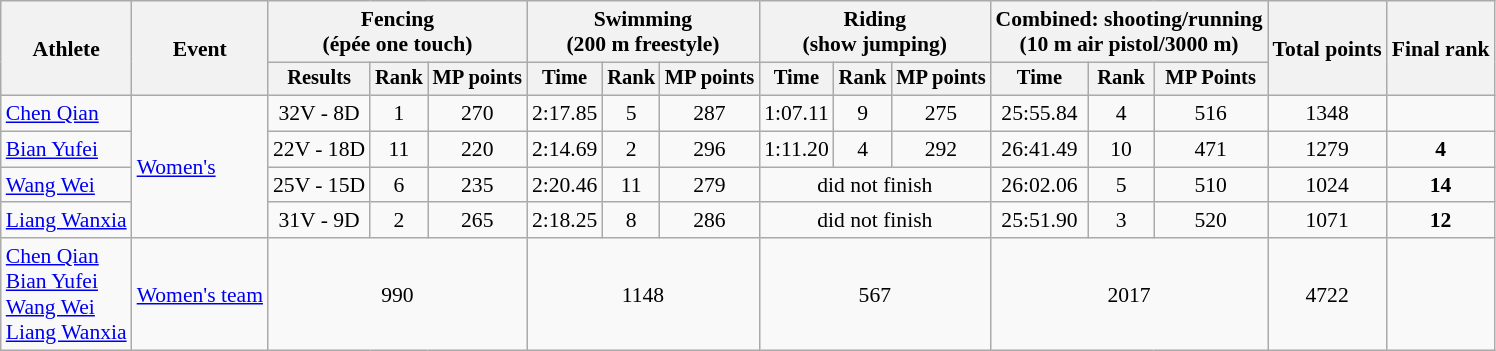<table class="wikitable" style="font-size:90%">
<tr>
<th rowspan=2>Athlete</th>
<th rowspan=2>Event</th>
<th colspan=3>Fencing<br><span>(épée one touch)</span></th>
<th colspan=3>Swimming<br><span>(200 m freestyle)</span></th>
<th colspan=3>Riding<br><span>(show jumping)</span></th>
<th colspan=3>Combined: shooting/running<br><span>(10 m air pistol/3000 m)</span></th>
<th rowspan=2>Total points</th>
<th rowspan=2>Final rank</th>
</tr>
<tr style="font-size:95%">
<th>Results</th>
<th>Rank</th>
<th>MP points</th>
<th>Time</th>
<th>Rank</th>
<th>MP points</th>
<th>Time</th>
<th>Rank</th>
<th>MP points</th>
<th>Time</th>
<th>Rank</th>
<th>MP Points</th>
</tr>
<tr align=center>
<td align=left><a href='#'>Chen Qian</a></td>
<td style="text-align:left;" rowspan="4"><a href='#'>Women's</a></td>
<td>32V - 8D</td>
<td>1</td>
<td>270</td>
<td>2:17.85</td>
<td>5</td>
<td>287</td>
<td>1:07.11</td>
<td>9</td>
<td>275</td>
<td>25:55.84</td>
<td>4</td>
<td>516</td>
<td>1348</td>
<td></td>
</tr>
<tr align=center>
<td align=left><a href='#'>Bian Yufei</a></td>
<td>22V - 18D</td>
<td>11</td>
<td>220</td>
<td>2:14.69</td>
<td>2</td>
<td>296</td>
<td>1:11.20</td>
<td>4</td>
<td>292</td>
<td>26:41.49</td>
<td>10</td>
<td>471</td>
<td>1279</td>
<td><strong>4</strong></td>
</tr>
<tr align=center>
<td align=left><a href='#'>Wang Wei</a></td>
<td>25V - 15D</td>
<td>6</td>
<td>235</td>
<td>2:20.46</td>
<td>11</td>
<td>279</td>
<td colspan=3>did not finish</td>
<td>26:02.06</td>
<td>5</td>
<td>510</td>
<td>1024</td>
<td><strong>14</strong></td>
</tr>
<tr align=center>
<td align=left><a href='#'>Liang Wanxia</a></td>
<td>31V - 9D</td>
<td>2</td>
<td>265</td>
<td>2:18.25</td>
<td>8</td>
<td>286</td>
<td colspan=3>did not finish</td>
<td>25:51.90</td>
<td>3</td>
<td>520</td>
<td>1071</td>
<td><strong>12</strong></td>
</tr>
<tr align=center>
<td align=left><a href='#'>Chen Qian</a> <br><a href='#'>Bian Yufei</a> <br><a href='#'>Wang Wei</a> <br><a href='#'>Liang Wanxia</a></td>
<td align=left><a href='#'>Women's team</a></td>
<td style="text-align:center;" colspan="3">990</td>
<td style="text-align:center;" colspan="3">1148</td>
<td style="text-align:center;" colspan="3">567</td>
<td style="text-align:center;" colspan="3">2017</td>
<td style="text-align:center;">4722</td>
<td></td>
</tr>
</table>
